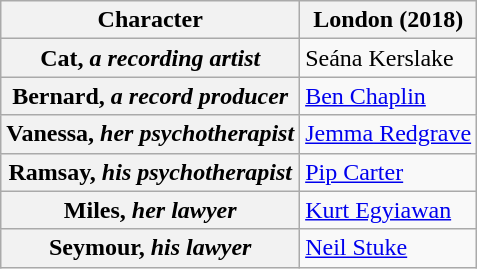<table class="wikitable">
<tr>
<th>Character</th>
<th>London (2018)</th>
</tr>
<tr>
<th>Cat, <em>a recording artist</em></th>
<td>Seána Kerslake</td>
</tr>
<tr>
<th>Bernard, <em>a record producer</em></th>
<td><a href='#'>Ben Chaplin</a></td>
</tr>
<tr>
<th>Vanessa, <em>her psychotherapist</em></th>
<td><a href='#'>Jemma Redgrave</a></td>
</tr>
<tr>
<th>Ramsay, <em>his psychotherapist</em></th>
<td><a href='#'>Pip Carter</a></td>
</tr>
<tr>
<th>Miles, <em>her lawyer</em></th>
<td><a href='#'>Kurt Egyiawan</a></td>
</tr>
<tr>
<th>Seymour, <em>his lawyer</em></th>
<td><a href='#'>Neil Stuke</a></td>
</tr>
</table>
